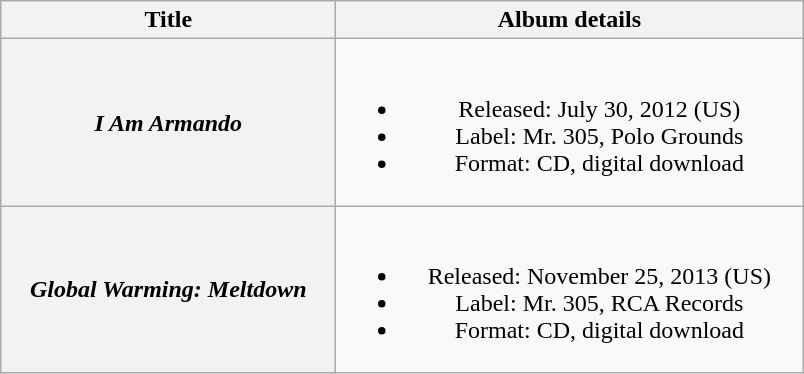<table class="wikitable plainrowheaders" style="text-align:center;">
<tr>
<th scope="col" style="width:13.5em;">Title</th>
<th scope="col" style="width:19em;">Album details</th>
</tr>
<tr>
<th scope="row"><em>I Am Armando</em></th>
<td><br><ul><li>Released: July 30, 2012 <span>(US)</span></li><li>Label: Mr. 305, Polo Grounds</li><li>Format: CD, digital download</li></ul></td>
</tr>
<tr>
<th scope="row"><em>Global Warming: Meltdown</em></th>
<td><br><ul><li>Released: November 25, 2013 <span>(US)</span></li><li>Label: Mr. 305, RCA Records</li><li>Format: CD, digital download</li></ul></td>
</tr>
</table>
